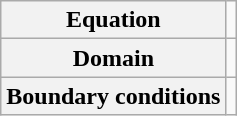<table class="wikitable" style="margin-left:1.5em;">
<tr>
<th scope="row">Equation</th>
<td></td>
</tr>
<tr>
<th scope="row">Domain</th>
<td></td>
</tr>
<tr>
<th scope="row">Boundary conditions</th>
<td></td>
</tr>
</table>
